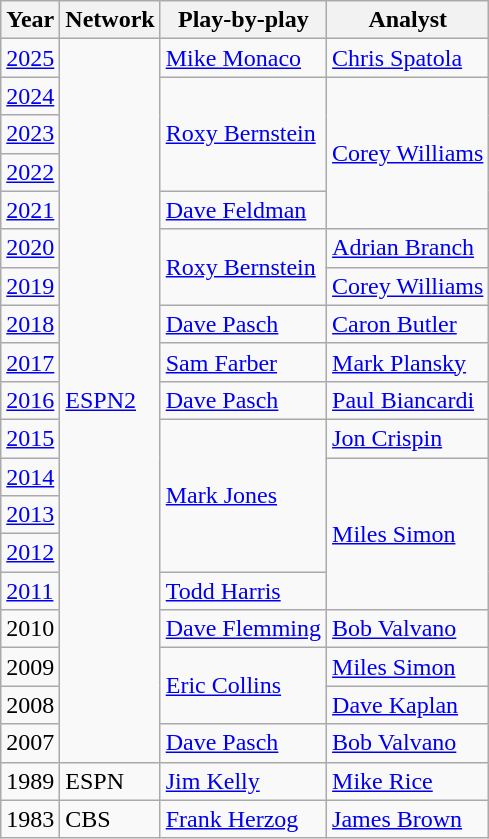<table class="wikitable">
<tr>
<th>Year</th>
<th>Network</th>
<th>Play-by-play</th>
<th>Analyst</th>
</tr>
<tr>
<td><a href='#'>2025</a></td>
<td rowspan="19"><a href='#'>ESPN2</a></td>
<td><a href='#'>Mike Monaco</a></td>
<td><a href='#'>Chris Spatola</a></td>
</tr>
<tr>
<td><a href='#'>2024</a></td>
<td rowspan="3"><a href='#'>Roxy Bernstein</a></td>
<td rowspan="4"><a href='#'>Corey Williams</a></td>
</tr>
<tr>
<td><a href='#'>2023</a></td>
</tr>
<tr>
<td><a href='#'>2022</a></td>
</tr>
<tr>
<td><a href='#'>2021</a></td>
<td><a href='#'>Dave Feldman</a></td>
</tr>
<tr>
<td><a href='#'>2020</a></td>
<td rowspan=2><a href='#'>Roxy Bernstein</a></td>
<td><a href='#'>Adrian Branch</a></td>
</tr>
<tr>
<td><a href='#'>2019</a></td>
<td><a href='#'>Corey Williams</a></td>
</tr>
<tr>
<td><a href='#'>2018</a></td>
<td><a href='#'>Dave Pasch</a></td>
<td><a href='#'>Caron Butler</a></td>
</tr>
<tr>
<td><a href='#'>2017</a></td>
<td><a href='#'>Sam Farber</a></td>
<td><a href='#'>Mark Plansky</a></td>
</tr>
<tr>
<td><a href='#'>2016</a></td>
<td><a href='#'>Dave Pasch</a></td>
<td><a href='#'>Paul Biancardi</a></td>
</tr>
<tr>
<td><a href='#'>2015</a></td>
<td rowspan=4><a href='#'>Mark Jones</a></td>
<td><a href='#'>Jon Crispin</a></td>
</tr>
<tr>
<td><a href='#'>2014</a></td>
<td rowspan=4><a href='#'>Miles Simon</a></td>
</tr>
<tr>
<td><a href='#'>2013</a></td>
</tr>
<tr>
<td><a href='#'>2012</a></td>
</tr>
<tr>
<td><a href='#'>2011</a></td>
<td><a href='#'>Todd Harris</a></td>
</tr>
<tr>
<td>2010</td>
<td><a href='#'>Dave Flemming</a></td>
<td><a href='#'>Bob Valvano</a></td>
</tr>
<tr>
<td>2009</td>
<td rowspan=2><a href='#'>Eric Collins</a></td>
<td><a href='#'>Miles Simon</a></td>
</tr>
<tr>
<td>2008</td>
<td><a href='#'>Dave Kaplan</a></td>
</tr>
<tr>
<td>2007</td>
<td><a href='#'>Dave Pasch</a></td>
<td><a href='#'>Bob Valvano</a></td>
</tr>
<tr>
<td>1989</td>
<td>ESPN</td>
<td><a href='#'>Jim Kelly</a></td>
<td><a href='#'>Mike Rice</a></td>
</tr>
<tr>
<td>1983</td>
<td>CBS</td>
<td><a href='#'>Frank Herzog</a></td>
<td><a href='#'>James Brown</a></td>
</tr>
</table>
